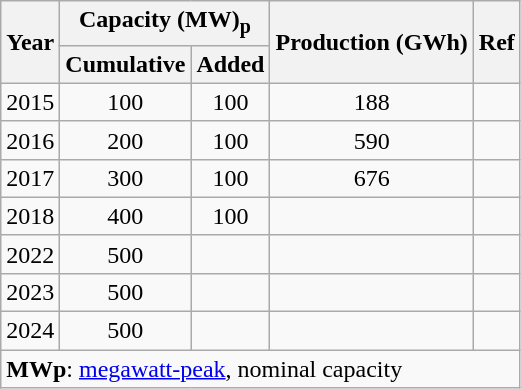<table class="wikitable" style="text-align: center;">
<tr>
<th rowspan=2>Year</th>
<th colspan=2>Capacity (MW)<sub>p</sub></th>
<th rowspan=2>Production (GWh)</th>
<th rowspan=2>Ref</th>
</tr>
<tr>
<th>Cumulative</th>
<th>Added</th>
</tr>
<tr>
<td>2015</td>
<td>100</td>
<td>100</td>
<td>188</td>
<td></td>
</tr>
<tr>
<td>2016</td>
<td>200</td>
<td>100</td>
<td>590</td>
<td></td>
</tr>
<tr>
<td>2017</td>
<td>300</td>
<td>100</td>
<td>676</td>
<td></td>
</tr>
<tr>
<td>2018</td>
<td>400</td>
<td>100</td>
<td></td>
<td></td>
</tr>
<tr>
<td>2022</td>
<td>500</td>
<td></td>
<td></td>
<td></td>
</tr>
<tr>
<td>2023</td>
<td>500</td>
<td></td>
<td></td>
<td></td>
</tr>
<tr>
<td>2024</td>
<td>500</td>
<td></td>
<td></td>
<td></td>
</tr>
<tr align=left>
<td colspan=5><strong>MWp</strong>: <a href='#'>megawatt-peak</a>, nominal capacity</td>
</tr>
</table>
